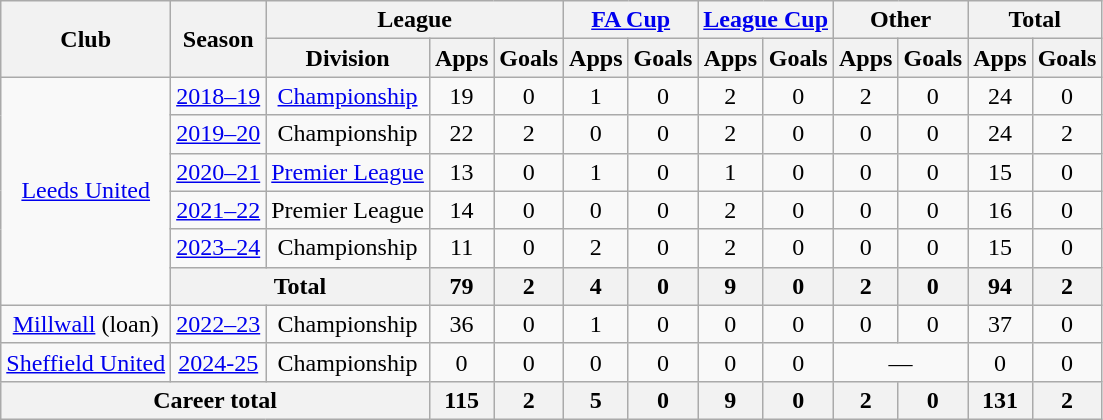<table class="wikitable" style="text-align:center">
<tr>
<th rowspan="2">Club</th>
<th rowspan="2">Season</th>
<th colspan="3">League</th>
<th colspan="2"><a href='#'>FA Cup</a></th>
<th colspan="2"><a href='#'>League Cup</a></th>
<th colspan="2">Other</th>
<th colspan="2">Total</th>
</tr>
<tr>
<th>Division</th>
<th>Apps</th>
<th>Goals</th>
<th>Apps</th>
<th>Goals</th>
<th>Apps</th>
<th>Goals</th>
<th>Apps</th>
<th>Goals</th>
<th>Apps</th>
<th>Goals</th>
</tr>
<tr>
<td rowspan="6"><a href='#'>Leeds United</a></td>
<td><a href='#'>2018–19</a></td>
<td><a href='#'>Championship</a></td>
<td>19</td>
<td>0</td>
<td>1</td>
<td>0</td>
<td>2</td>
<td>0</td>
<td>2</td>
<td>0</td>
<td>24</td>
<td>0</td>
</tr>
<tr>
<td><a href='#'>2019–20</a></td>
<td>Championship</td>
<td>22</td>
<td>2</td>
<td>0</td>
<td>0</td>
<td>2</td>
<td>0</td>
<td>0</td>
<td>0</td>
<td>24</td>
<td>2</td>
</tr>
<tr>
<td><a href='#'>2020–21</a></td>
<td><a href='#'>Premier League</a></td>
<td>13</td>
<td>0</td>
<td>1</td>
<td>0</td>
<td>1</td>
<td>0</td>
<td>0</td>
<td>0</td>
<td>15</td>
<td>0</td>
</tr>
<tr>
<td><a href='#'>2021–22</a></td>
<td>Premier League</td>
<td>14</td>
<td>0</td>
<td>0</td>
<td>0</td>
<td>2</td>
<td>0</td>
<td>0</td>
<td>0</td>
<td>16</td>
<td>0</td>
</tr>
<tr>
<td><a href='#'>2023–24</a></td>
<td>Championship</td>
<td>11</td>
<td>0</td>
<td>2</td>
<td>0</td>
<td>2</td>
<td>0</td>
<td>0</td>
<td>0</td>
<td>15</td>
<td>0</td>
</tr>
<tr>
<th colspan="2">Total</th>
<th>79</th>
<th>2</th>
<th>4</th>
<th>0</th>
<th>9</th>
<th>0</th>
<th>2</th>
<th>0</th>
<th>94</th>
<th>2</th>
</tr>
<tr>
<td><a href='#'>Millwall</a> (loan)</td>
<td><a href='#'>2022–23</a></td>
<td>Championship</td>
<td>36</td>
<td>0</td>
<td>1</td>
<td>0</td>
<td>0</td>
<td>0</td>
<td>0</td>
<td>0</td>
<td>37</td>
<td>0</td>
</tr>
<tr>
<td><a href='#'>Sheffield United</a></td>
<td><a href='#'>2024-25</a></td>
<td>Championship</td>
<td>0</td>
<td>0</td>
<td>0</td>
<td>0</td>
<td>0</td>
<td>0</td>
<td colspan="2">—</td>
<td>0</td>
<td>0</td>
</tr>
<tr>
<th colspan="3">Career total</th>
<th>115</th>
<th>2</th>
<th>5</th>
<th>0</th>
<th>9</th>
<th>0</th>
<th>2</th>
<th>0</th>
<th>131</th>
<th>2</th>
</tr>
</table>
